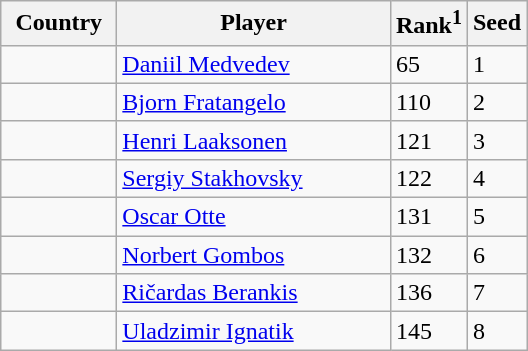<table class="sortable wikitable">
<tr>
<th width="70">Country</th>
<th width="175">Player</th>
<th>Rank<sup>1</sup></th>
<th>Seed</th>
</tr>
<tr>
<td></td>
<td><a href='#'>Daniil Medvedev</a></td>
<td>65</td>
<td>1</td>
</tr>
<tr>
<td></td>
<td><a href='#'>Bjorn Fratangelo</a></td>
<td>110</td>
<td>2</td>
</tr>
<tr>
<td></td>
<td><a href='#'>Henri Laaksonen</a></td>
<td>121</td>
<td>3</td>
</tr>
<tr>
<td></td>
<td><a href='#'>Sergiy Stakhovsky</a></td>
<td>122</td>
<td>4</td>
</tr>
<tr>
<td></td>
<td><a href='#'>Oscar Otte</a></td>
<td>131</td>
<td>5</td>
</tr>
<tr>
<td></td>
<td><a href='#'>Norbert Gombos</a></td>
<td>132</td>
<td>6</td>
</tr>
<tr>
<td></td>
<td><a href='#'>Ričardas Berankis</a></td>
<td>136</td>
<td>7</td>
</tr>
<tr>
<td></td>
<td><a href='#'>Uladzimir Ignatik</a></td>
<td>145</td>
<td>8</td>
</tr>
</table>
